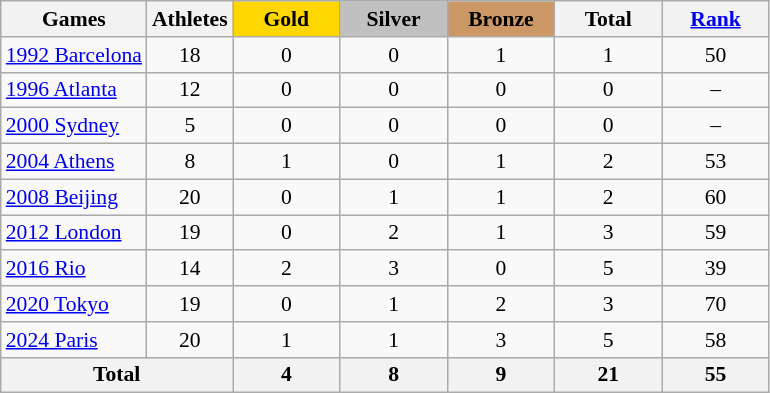<table class="wikitable" style="text-align:center; font-size:90%;">
<tr>
<th>Games</th>
<th>Athletes</th>
<td style="background:gold; width:4.5em; font-weight:bold;">Gold</td>
<td style="background:silver; width:4.5em; font-weight:bold;">Silver</td>
<td style="background:#cc9966; width:4.5em; font-weight:bold;">Bronze</td>
<th style="width:4.5em; font-weight:bold;">Total</th>
<th style="width:4.5em; font-weight:bold;"><a href='#'>Rank</a></th>
</tr>
<tr>
<td align=left><a href='#'>1992 Barcelona</a></td>
<td>18</td>
<td>0</td>
<td>0</td>
<td>1</td>
<td>1</td>
<td>50</td>
</tr>
<tr>
<td align=left><a href='#'>1996 Atlanta</a></td>
<td>12</td>
<td>0</td>
<td>0</td>
<td>0</td>
<td>0</td>
<td>–</td>
</tr>
<tr>
<td align=left><a href='#'>2000 Sydney</a></td>
<td>5</td>
<td>0</td>
<td>0</td>
<td>0</td>
<td>0</td>
<td>–</td>
</tr>
<tr>
<td align=left><a href='#'>2004 Athens</a></td>
<td>8</td>
<td>1</td>
<td>0</td>
<td>1</td>
<td>2</td>
<td>53</td>
</tr>
<tr>
<td align=left><a href='#'>2008 Beijing</a></td>
<td>20</td>
<td>0</td>
<td>1</td>
<td>1</td>
<td>2</td>
<td>60</td>
</tr>
<tr>
<td align=left><a href='#'>2012 London</a></td>
<td>19</td>
<td>0</td>
<td>2</td>
<td>1</td>
<td>3</td>
<td>59</td>
</tr>
<tr>
<td align=left><a href='#'>2016 Rio</a></td>
<td>14</td>
<td>2</td>
<td>3</td>
<td>0</td>
<td>5</td>
<td>39</td>
</tr>
<tr>
<td align=left><a href='#'>2020 Tokyo</a></td>
<td>19</td>
<td>0</td>
<td>1</td>
<td>2</td>
<td>3</td>
<td>70</td>
</tr>
<tr>
<td align=left><a href='#'>2024 Paris</a></td>
<td>20</td>
<td>1</td>
<td>1</td>
<td>3</td>
<td>5</td>
<td>58</td>
</tr>
<tr>
<th colspan=2>Total</th>
<th>4</th>
<th>8</th>
<th>9</th>
<th>21</th>
<th>55</th>
</tr>
</table>
